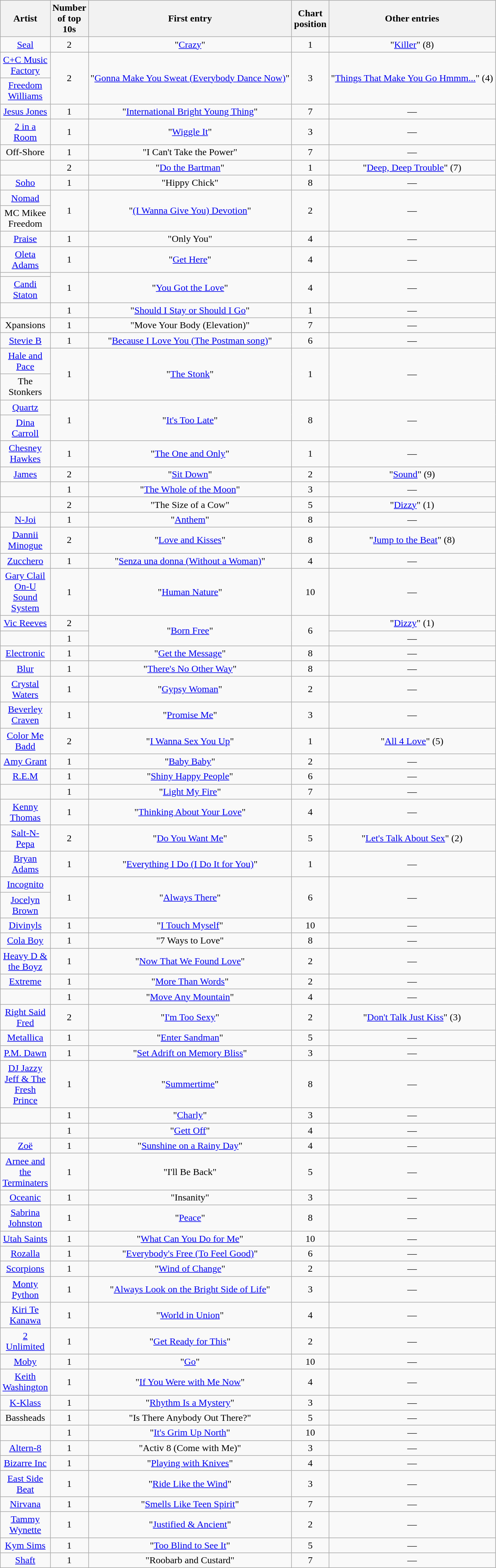<table class="wikitable sortable mw-collapsible mw-collapsed" style="text-align: center;">
<tr>
<th scope="col" style="width:55px;">Artist</th>
<th scope="col" style="width:55px;" data-sort-type="number">Number of top 10s</th>
<th scope="col" style="text-align:center;">First entry</th>
<th scope="col" style="width:55px;" data-sort-type="number">Chart position</th>
<th scope="col" style="text-align:center;">Other entries</th>
</tr>
<tr>
<td><a href='#'>Seal</a></td>
<td>2</td>
<td>"<a href='#'>Crazy</a>"</td>
<td>1</td>
<td>"<a href='#'>Killer</a>" (8)</td>
</tr>
<tr>
<td><a href='#'>C+C Music Factory</a></td>
<td rowspan="2">2</td>
<td rowspan="2">"<a href='#'>Gonna Make You Sweat (Everybody Dance Now)</a>"</td>
<td rowspan="2">3</td>
<td rowspan="2">"<a href='#'>Things That Make You Go Hmmm...</a>" (4)</td>
</tr>
<tr>
<td><a href='#'>Freedom Williams</a></td>
</tr>
<tr>
<td><a href='#'>Jesus Jones</a></td>
<td>1</td>
<td>"<a href='#'>International Bright Young Thing</a>"</td>
<td>7</td>
<td>—</td>
</tr>
<tr>
<td><a href='#'>2 in a Room</a></td>
<td>1</td>
<td>"<a href='#'>Wiggle It</a>"</td>
<td>3</td>
<td>—</td>
</tr>
<tr>
<td>Off-Shore</td>
<td>1</td>
<td>"I Can't Take the Power"</td>
<td>7</td>
<td>—</td>
</tr>
<tr>
<td></td>
<td>2</td>
<td>"<a href='#'>Do the Bartman</a>"</td>
<td>1</td>
<td>"<a href='#'>Deep, Deep Trouble</a>" (7)</td>
</tr>
<tr>
<td><a href='#'>Soho</a></td>
<td>1</td>
<td>"Hippy Chick"</td>
<td>8</td>
<td>—</td>
</tr>
<tr>
<td><a href='#'>Nomad</a></td>
<td rowspan="2">1</td>
<td rowspan="2">"<a href='#'>(I Wanna Give You) Devotion</a>"</td>
<td rowspan="2">2</td>
<td rowspan="2">—</td>
</tr>
<tr>
<td>MC Mikee Freedom</td>
</tr>
<tr>
<td><a href='#'>Praise</a></td>
<td>1</td>
<td>"Only You"</td>
<td>4</td>
<td>—</td>
</tr>
<tr>
<td><a href='#'>Oleta Adams</a></td>
<td>1</td>
<td>"<a href='#'>Get Here</a>"</td>
<td>4</td>
<td>—</td>
</tr>
<tr>
<td></td>
<td rowspan="2">1</td>
<td rowspan="2">"<a href='#'>You Got the Love</a>"</td>
<td rowspan="2">4</td>
<td rowspan="2">—</td>
</tr>
<tr>
<td><a href='#'>Candi Staton</a></td>
</tr>
<tr>
<td></td>
<td>1</td>
<td>"<a href='#'>Should I Stay or Should I Go</a>"</td>
<td>1</td>
<td>—</td>
</tr>
<tr>
<td>Xpansions</td>
<td>1</td>
<td>"Move Your Body (Elevation)"</td>
<td>7</td>
<td>—</td>
</tr>
<tr>
<td><a href='#'>Stevie B</a></td>
<td>1</td>
<td>"<a href='#'>Because I Love You (The Postman song)</a>"</td>
<td>6</td>
<td>—</td>
</tr>
<tr>
<td><a href='#'>Hale and Pace</a></td>
<td rowspan="2">1</td>
<td rowspan="2">"<a href='#'>The Stonk</a>"</td>
<td rowspan="2">1</td>
<td rowspan="2">—</td>
</tr>
<tr>
<td>The Stonkers</td>
</tr>
<tr>
<td><a href='#'>Quartz</a></td>
<td rowspan="2">1</td>
<td rowspan="2">"<a href='#'>It's Too Late</a>"</td>
<td rowspan="2">8</td>
<td rowspan="2">—</td>
</tr>
<tr>
<td><a href='#'>Dina Carroll</a></td>
</tr>
<tr>
<td><a href='#'>Chesney Hawkes</a></td>
<td>1</td>
<td>"<a href='#'>The One and Only</a>"</td>
<td>1</td>
<td>—</td>
</tr>
<tr>
<td><a href='#'>James</a></td>
<td>2</td>
<td>"<a href='#'>Sit Down</a>"</td>
<td>2</td>
<td>"<a href='#'>Sound</a>" (9)</td>
</tr>
<tr>
<td></td>
<td>1</td>
<td>"<a href='#'>The Whole of the Moon</a>"</td>
<td>3</td>
<td>—</td>
</tr>
<tr>
<td></td>
<td>2</td>
<td>"The Size of a Cow"</td>
<td>5</td>
<td>"<a href='#'>Dizzy</a>" (1)</td>
</tr>
<tr>
<td><a href='#'>N-Joi</a></td>
<td>1</td>
<td>"<a href='#'>Anthem</a>"</td>
<td>8</td>
<td>—</td>
</tr>
<tr>
<td><a href='#'>Dannii Minogue</a></td>
<td>2</td>
<td>"<a href='#'>Love and Kisses</a>"</td>
<td>8</td>
<td>"<a href='#'>Jump to the Beat</a>" (8)</td>
</tr>
<tr>
<td><a href='#'>Zucchero</a></td>
<td>1</td>
<td>"<a href='#'>Senza una donna (Without a Woman)</a>"</td>
<td>4</td>
<td>—</td>
</tr>
<tr>
<td><a href='#'>Gary Clail On-U Sound System</a></td>
<td>1</td>
<td>"<a href='#'>Human Nature</a>"</td>
<td>10</td>
<td>—</td>
</tr>
<tr>
<td><a href='#'>Vic Reeves</a></td>
<td>2</td>
<td rowspan="2">"<a href='#'>Born Free</a>"</td>
<td rowspan="2">6</td>
<td>"<a href='#'>Dizzy</a>" (1)</td>
</tr>
<tr>
<td></td>
<td>1</td>
<td>—</td>
</tr>
<tr>
<td><a href='#'>Electronic</a></td>
<td>1</td>
<td>"<a href='#'>Get the Message</a>"</td>
<td>8</td>
<td>—</td>
</tr>
<tr>
<td><a href='#'>Blur</a></td>
<td>1</td>
<td>"<a href='#'>There's No Other Way</a>"</td>
<td>8</td>
<td>—</td>
</tr>
<tr>
<td><a href='#'>Crystal Waters</a></td>
<td>1</td>
<td>"<a href='#'>Gypsy Woman</a>"</td>
<td>2</td>
<td>—</td>
</tr>
<tr>
<td><a href='#'>Beverley Craven</a></td>
<td>1</td>
<td>"<a href='#'>Promise Me</a>"</td>
<td>3</td>
<td>—</td>
</tr>
<tr>
<td><a href='#'>Color Me Badd</a></td>
<td>2</td>
<td>"<a href='#'>I Wanna Sex You Up</a>"</td>
<td>1</td>
<td>"<a href='#'>All 4 Love</a>" (5)</td>
</tr>
<tr>
<td><a href='#'>Amy Grant</a></td>
<td>1</td>
<td>"<a href='#'>Baby Baby</a>"</td>
<td>2</td>
<td>—</td>
</tr>
<tr>
<td><a href='#'>R.E.M</a></td>
<td>1</td>
<td>"<a href='#'>Shiny Happy People</a>"</td>
<td>6</td>
<td>—</td>
</tr>
<tr>
<td></td>
<td>1</td>
<td>"<a href='#'>Light My Fire</a>"</td>
<td>7</td>
<td>—</td>
</tr>
<tr>
<td><a href='#'>Kenny Thomas</a></td>
<td>1</td>
<td>"<a href='#'>Thinking About Your Love</a>"</td>
<td>4</td>
<td>—</td>
</tr>
<tr>
<td><a href='#'>Salt-N-Pepa</a></td>
<td>2</td>
<td>"<a href='#'>Do You Want Me</a>"</td>
<td>5</td>
<td>"<a href='#'>Let's Talk About Sex</a>" (2)</td>
</tr>
<tr>
<td><a href='#'>Bryan Adams</a></td>
<td>1</td>
<td>"<a href='#'>Everything I Do (I Do It for You)</a>"</td>
<td>1</td>
<td>—</td>
</tr>
<tr>
<td><a href='#'>Incognito</a></td>
<td rowspan="2">1</td>
<td rowspan=2">"<a href='#'>Always There</a>"</td>
<td rowspan="2">6</td>
<td rowspan="2">—</td>
</tr>
<tr>
<td><a href='#'>Jocelyn Brown</a></td>
</tr>
<tr>
<td><a href='#'>Divinyls</a></td>
<td>1</td>
<td>"<a href='#'>I Touch Myself</a>"</td>
<td>10</td>
<td>—</td>
</tr>
<tr>
<td><a href='#'>Cola Boy</a></td>
<td>1</td>
<td>"7 Ways to Love"</td>
<td>8</td>
<td>—</td>
</tr>
<tr>
<td><a href='#'>Heavy D & the Boyz</a></td>
<td>1</td>
<td>"<a href='#'>Now That We Found Love</a>"</td>
<td>2</td>
<td>—</td>
</tr>
<tr>
<td><a href='#'>Extreme</a></td>
<td>1</td>
<td>"<a href='#'>More Than Words</a>"</td>
<td>2</td>
<td>—</td>
</tr>
<tr>
<td></td>
<td>1</td>
<td>"<a href='#'>Move Any Mountain</a>"</td>
<td>4</td>
<td>—</td>
</tr>
<tr>
<td><a href='#'>Right Said Fred</a></td>
<td>2</td>
<td>"<a href='#'>I'm Too Sexy</a>"</td>
<td>2</td>
<td>"<a href='#'>Don't Talk Just Kiss</a>" (3) </td>
</tr>
<tr>
<td><a href='#'>Metallica</a></td>
<td>1</td>
<td>"<a href='#'>Enter Sandman</a>"</td>
<td>5</td>
<td>—</td>
</tr>
<tr>
<td><a href='#'>P.M. Dawn</a></td>
<td>1</td>
<td>"<a href='#'>Set Adrift on Memory Bliss</a>"</td>
<td>3</td>
<td>—</td>
</tr>
<tr>
<td><a href='#'>DJ Jazzy Jeff & The Fresh Prince</a></td>
<td>1</td>
<td>"<a href='#'>Summertime</a>"</td>
<td>8</td>
<td>—</td>
</tr>
<tr>
<td></td>
<td>1</td>
<td>"<a href='#'>Charly</a>"</td>
<td>3</td>
<td>—</td>
</tr>
<tr>
<td></td>
<td>1</td>
<td>"<a href='#'>Gett Off</a>"</td>
<td>4</td>
<td>—</td>
</tr>
<tr>
<td><a href='#'>Zoë</a></td>
<td>1</td>
<td>"<a href='#'>Sunshine on a Rainy Day</a>"</td>
<td>4</td>
<td>—</td>
</tr>
<tr>
<td><a href='#'>Arnee and the Terminaters</a></td>
<td>1</td>
<td>"I'll Be Back"</td>
<td>5</td>
<td>—</td>
</tr>
<tr>
<td><a href='#'>Oceanic</a></td>
<td>1</td>
<td>"Insanity"</td>
<td>3</td>
<td>—</td>
</tr>
<tr>
<td><a href='#'>Sabrina Johnston</a></td>
<td>1</td>
<td>"<a href='#'>Peace</a>"</td>
<td>8</td>
<td>—</td>
</tr>
<tr>
<td><a href='#'>Utah Saints</a></td>
<td>1</td>
<td>"<a href='#'>What Can You Do for Me</a>"</td>
<td>10</td>
<td>—</td>
</tr>
<tr>
<td><a href='#'>Rozalla</a></td>
<td>1</td>
<td>"<a href='#'>Everybody's Free (To Feel Good)</a>"</td>
<td>6</td>
<td>—</td>
</tr>
<tr>
<td><a href='#'>Scorpions</a></td>
<td>1</td>
<td>"<a href='#'>Wind of Change</a>"</td>
<td>2</td>
<td>—</td>
</tr>
<tr>
<td><a href='#'>Monty Python</a></td>
<td>1</td>
<td>"<a href='#'>Always Look on the Bright Side of Life</a>"</td>
<td>3</td>
<td>—</td>
</tr>
<tr>
<td><a href='#'>Kiri Te Kanawa</a></td>
<td>1</td>
<td>"<a href='#'>World in Union</a>"</td>
<td>4</td>
<td>—</td>
</tr>
<tr>
<td><a href='#'>2 Unlimited</a></td>
<td>1</td>
<td>"<a href='#'>Get Ready for This</a>"</td>
<td>2</td>
<td>—</td>
</tr>
<tr>
<td><a href='#'>Moby</a></td>
<td>1</td>
<td>"<a href='#'>Go</a>"</td>
<td>10</td>
<td>—</td>
</tr>
<tr>
<td><a href='#'>Keith Washington</a></td>
<td>1</td>
<td>"<a href='#'>If You Were with Me Now</a>"</td>
<td>4</td>
<td>—</td>
</tr>
<tr>
<td><a href='#'>K-Klass</a></td>
<td>1</td>
<td>"<a href='#'>Rhythm Is a Mystery</a>"</td>
<td>3</td>
<td>—</td>
</tr>
<tr>
<td>Bassheads</td>
<td>1</td>
<td>"Is There Anybody Out There?"</td>
<td>5</td>
<td>—</td>
</tr>
<tr>
<td></td>
<td>1</td>
<td>"<a href='#'>It's Grim Up North</a>"</td>
<td>10</td>
<td>—</td>
</tr>
<tr>
<td><a href='#'>Altern-8</a></td>
<td>1</td>
<td>"Activ 8 (Come with Me)"</td>
<td>3</td>
<td>—</td>
</tr>
<tr>
<td><a href='#'>Bizarre Inc</a></td>
<td>1</td>
<td>"<a href='#'>Playing with Knives</a>"</td>
<td>4</td>
<td>—</td>
</tr>
<tr>
<td><a href='#'>East Side Beat</a></td>
<td>1</td>
<td>"<a href='#'>Ride Like the Wind</a>"</td>
<td>3</td>
<td>—</td>
</tr>
<tr>
<td><a href='#'>Nirvana</a></td>
<td>1</td>
<td>"<a href='#'>Smells Like Teen Spirit</a>"</td>
<td>7</td>
<td>—</td>
</tr>
<tr>
<td><a href='#'>Tammy Wynette</a></td>
<td>1</td>
<td>"<a href='#'>Justified & Ancient</a>" </td>
<td>2</td>
<td>—</td>
</tr>
<tr>
<td><a href='#'>Kym Sims</a></td>
<td>1</td>
<td>"<a href='#'>Too Blind to See It</a>" </td>
<td>5</td>
<td>—</td>
</tr>
<tr>
<td><a href='#'>Shaft</a></td>
<td>1</td>
<td>"Roobarb and Custard" </td>
<td>7</td>
<td>—</td>
</tr>
</table>
